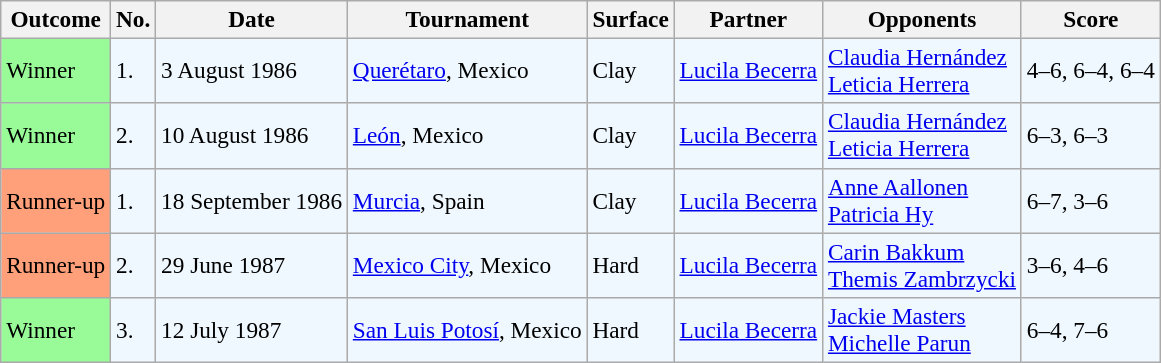<table class="sortable wikitable" style=font-size:97%>
<tr>
<th>Outcome</th>
<th>No.</th>
<th>Date</th>
<th>Tournament</th>
<th>Surface</th>
<th>Partner</th>
<th>Opponents</th>
<th>Score</th>
</tr>
<tr style="background:#f0f8ff;">
<td style="background:#98fb98;">Winner</td>
<td>1.</td>
<td>3 August 1986</td>
<td><a href='#'>Querétaro</a>, Mexico</td>
<td>Clay</td>
<td> <a href='#'>Lucila Becerra</a></td>
<td> <a href='#'>Claudia Hernández</a><br>  <a href='#'>Leticia Herrera</a></td>
<td>4–6, 6–4, 6–4</td>
</tr>
<tr style="background:#f0f8ff;">
<td style="background:#98fb98;">Winner</td>
<td>2.</td>
<td>10 August 1986</td>
<td><a href='#'>León</a>, Mexico</td>
<td>Clay</td>
<td> <a href='#'>Lucila Becerra</a></td>
<td> <a href='#'>Claudia Hernández</a><br>  <a href='#'>Leticia Herrera</a></td>
<td>6–3, 6–3</td>
</tr>
<tr style="background:#f0f8ff;">
<td bgcolor="FFA07A">Runner-up</td>
<td>1.</td>
<td>18 September 1986</td>
<td><a href='#'>Murcia</a>, Spain</td>
<td>Clay</td>
<td> <a href='#'>Lucila Becerra</a></td>
<td> <a href='#'>Anne Aallonen</a> <br>  <a href='#'>Patricia Hy</a></td>
<td>6–7, 3–6</td>
</tr>
<tr style="background:#f0f8ff;">
<td bgcolor="FFA07A">Runner-up</td>
<td>2.</td>
<td>29 June 1987</td>
<td><a href='#'>Mexico City</a>, Mexico</td>
<td>Hard</td>
<td> <a href='#'>Lucila Becerra</a></td>
<td> <a href='#'>Carin Bakkum</a><br> <a href='#'>Themis Zambrzycki</a></td>
<td>3–6, 4–6</td>
</tr>
<tr style="background:#f0f8ff;">
<td style="background:#98fb98;">Winner</td>
<td>3.</td>
<td>12 July 1987</td>
<td><a href='#'>San Luis Potosí</a>, Mexico</td>
<td>Hard</td>
<td> <a href='#'>Lucila Becerra</a></td>
<td> <a href='#'>Jackie Masters</a><br>  <a href='#'>Michelle Parun</a></td>
<td>6–4, 7–6</td>
</tr>
</table>
